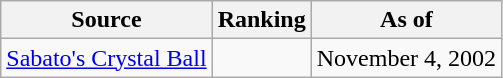<table class="wikitable">
<tr>
<th>Source</th>
<th>Ranking</th>
<th>As of</th>
</tr>
<tr>
<td><a href='#'>Sabato's Crystal Ball</a></td>
<td></td>
<td>November 4, 2002</td>
</tr>
</table>
